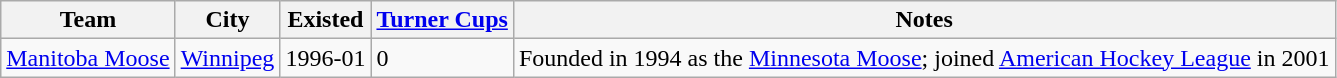<table class="wikitable">
<tr>
<th>Team</th>
<th>City</th>
<th>Existed</th>
<th><a href='#'>Turner Cups</a></th>
<th>Notes</th>
</tr>
<tr>
<td><a href='#'>Manitoba Moose</a></td>
<td><a href='#'>Winnipeg</a></td>
<td>1996-01</td>
<td>0</td>
<td>Founded in 1994 as the <a href='#'>Minnesota Moose</a>; joined <a href='#'>American Hockey League</a> in 2001</td>
</tr>
</table>
